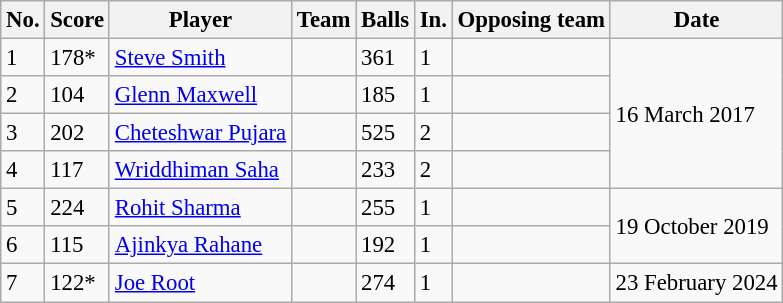<table class="wikitable sortable" style="font-size:95%">
<tr>
<th>No.</th>
<th>Score</th>
<th>Player</th>
<th>Team</th>
<th>Balls</th>
<th>In.</th>
<th>Opposing team</th>
<th>Date</th>
</tr>
<tr>
<td>1</td>
<td>178*</td>
<td><a href='#'>Steve Smith</a></td>
<td></td>
<td>361</td>
<td>1</td>
<td></td>
<td rowspan=4>16 March 2017  </td>
</tr>
<tr>
<td>2</td>
<td>104</td>
<td><a href='#'>Glenn Maxwell</a></td>
<td></td>
<td>185</td>
<td>1</td>
<td></td>
</tr>
<tr>
<td>3</td>
<td>202</td>
<td><a href='#'>Cheteshwar Pujara</a></td>
<td></td>
<td>525</td>
<td>2</td>
<td></td>
</tr>
<tr>
<td>4</td>
<td>117</td>
<td><a href='#'>Wriddhiman Saha</a></td>
<td></td>
<td>233</td>
<td>2</td>
<td></td>
</tr>
<tr>
<td>5</td>
<td>224</td>
<td><a href='#'>Rohit Sharma</a></td>
<td></td>
<td>255</td>
<td>1</td>
<td></td>
<td rowspan=2>19 October 2019</td>
</tr>
<tr>
<td>6</td>
<td>115</td>
<td><a href='#'>Ajinkya Rahane</a></td>
<td></td>
<td>192</td>
<td>1</td>
<td></td>
</tr>
<tr>
<td>7</td>
<td>122*</td>
<td><a href='#'>Joe Root</a></td>
<td></td>
<td>274</td>
<td>1</td>
<td></td>
<td>23 February 2024</td>
</tr>
</table>
